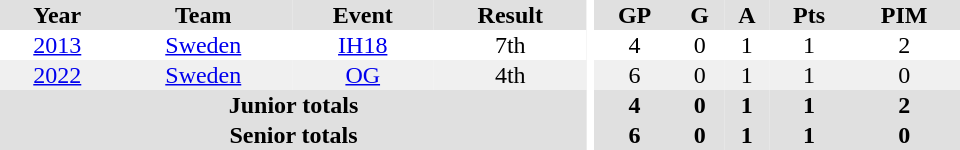<table border="0" cellpadding="1" cellspacing="0" ID="Table3" style="text-align:center; width:40em;">
<tr bgcolor="#e0e0e0">
<th>Year</th>
<th>Team</th>
<th>Event</th>
<th>Result</th>
<th rowspan="99" bgcolor="#ffffff"></th>
<th>GP</th>
<th>G</th>
<th>A</th>
<th>Pts</th>
<th>PIM</th>
</tr>
<tr>
<td><a href='#'>2013</a></td>
<td><a href='#'>Sweden</a></td>
<td><a href='#'>IH18</a></td>
<td>7th</td>
<td>4</td>
<td>0</td>
<td>1</td>
<td>1</td>
<td>2</td>
</tr>
<tr bgcolor="#f0f0f0">
<td><a href='#'>2022</a></td>
<td><a href='#'>Sweden</a></td>
<td><a href='#'>OG</a></td>
<td>4th</td>
<td>6</td>
<td>0</td>
<td>1</td>
<td>1</td>
<td>0</td>
</tr>
<tr bgcolor="#e0e0e0">
<th colspan="4">Junior totals</th>
<th>4</th>
<th>0</th>
<th>1</th>
<th>1</th>
<th>2</th>
</tr>
<tr bgcolor="#e0e0e0">
<th colspan="4">Senior totals</th>
<th>6</th>
<th>0</th>
<th>1</th>
<th>1</th>
<th>0</th>
</tr>
</table>
